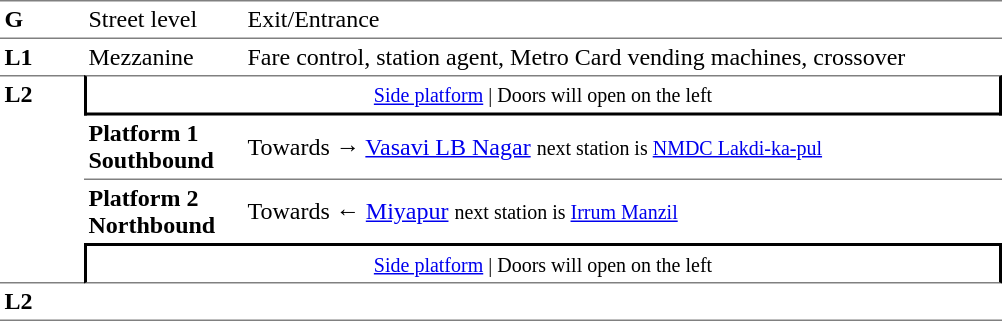<table table border=0 cellspacing=0 cellpadding=3>
<tr>
<td style="border-bottom:solid 1px gray;border-top:solid 1px gray;" width=50 valign=top><strong>G</strong></td>
<td style="border-top:solid 1px gray;border-bottom:solid 1px gray;" width=100 valign=top>Street level</td>
<td style="border-top:solid 1px gray;border-bottom:solid 1px gray;" width=500 valign=top>Exit/Entrance</td>
</tr>
<tr>
<td valign=top><strong>L1</strong></td>
<td valign=top>Mezzanine</td>
<td valign=top>Fare control, station agent, Metro Card vending machines, crossover<br></td>
</tr>
<tr>
<td style="border-top:solid 1px gray;border-bottom:solid 1px gray;" width=50 rowspan=4 valign=top><strong>L2</strong></td>
<td style="border-top:solid 1px gray;border-right:solid 2px black;border-left:solid 2px black;border-bottom:solid 2px black;text-align:center;" colspan=2><small><a href='#'>Side platform</a> | Doors will open on the left </small></td>
</tr>
<tr>
<td style="border-bottom:solid 1px gray;" width=100><span><strong>Platform 1</strong><br><strong>Southbound</strong></span></td>
<td style="border-bottom:solid 1px gray;" width=500>Towards → <a href='#'>Vasavi LB Nagar</a> <small> next station is <a href='#'>NMDC Lakdi-ka-pul</a> </small></td>
</tr>
<tr>
<td><span><strong>Platform 2</strong><br><strong>Northbound</strong></span></td>
<td>Towards ← <a href='#'>Miyapur</a> <small>next station is <a href='#'>Irrum Manzil</a></small></td>
</tr>
<tr>
<td style="border-top:solid 2px black;border-right:solid 2px black;border-left:solid 2px black;border-bottom:solid 1px gray;" colspan=2  align=center><small><a href='#'>Side platform</a> | Doors will open on the left </small></td>
</tr>
<tr>
<td style="border-bottom:solid 1px gray;" width=50 rowspan=2 valign=top><strong>L2</strong></td>
<td style="border-bottom:solid 1px gray;" width=100></td>
<td style="border-bottom:solid 1px gray;" width=500></td>
</tr>
<tr>
</tr>
</table>
